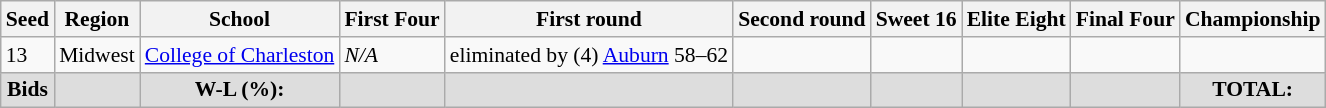<table class="sortable wikitable" style="white-space:nowrap; font-size:90%;">
<tr>
<th>Seed</th>
<th>Region</th>
<th>School</th>
<th>First Four</th>
<th>First round</th>
<th>Second round</th>
<th>Sweet 16</th>
<th>Elite Eight</th>
<th>Final Four</th>
<th>Championship</th>
</tr>
<tr>
<td>13</td>
<td>Midwest</td>
<td><a href='#'>College of Charleston</a></td>
<td><em>N/A</em></td>
<td>eliminated by (4) <a href='#'>Auburn</a> 58–62</td>
<td></td>
<td></td>
<td></td>
<td></td>
<td></td>
</tr>
<tr class="sortbottom"  style="text-align:center; background:#ddd;">
<td><strong> Bids</strong></td>
<td></td>
<td><strong>W-L (%):</strong></td>
<td></td>
<td></td>
<td></td>
<td></td>
<td></td>
<td></td>
<td><strong>TOTAL:</strong> </td>
</tr>
</table>
